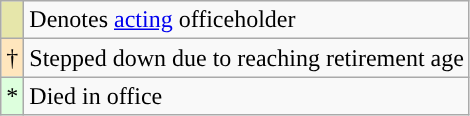<table class="wikitable">
<tr>
<td style="background-color:#E6E6AA"></td>
<td>Denotes <a href='#'>acting</a> officeholder</td>
</tr>
<tr>
<td style="background-color:#FFE6BD">†</td>
<td>Stepped down due to reaching retirement age</td>
</tr>
<tr>
<td style="background-color:#ddffdd">*</td>
<td>Died in office</td>
</tr>
</table>
